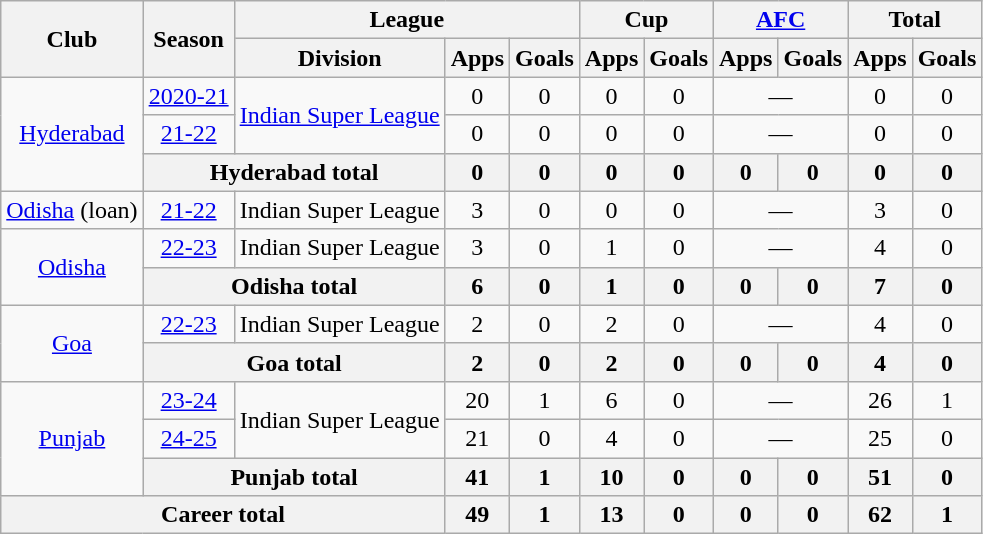<table class="wikitable" style="text-align: center;">
<tr>
<th rowspan="2">Club</th>
<th rowspan="2">Season</th>
<th colspan="3">League</th>
<th colspan="2">Cup</th>
<th colspan="2"><a href='#'>AFC</a></th>
<th colspan="2">Total</th>
</tr>
<tr>
<th>Division</th>
<th>Apps</th>
<th>Goals</th>
<th>Apps</th>
<th>Goals</th>
<th>Apps</th>
<th>Goals</th>
<th>Apps</th>
<th>Goals</th>
</tr>
<tr>
<td rowspan="3"><a href='#'>Hyderabad</a></td>
<td><a href='#'>2020-21</a></td>
<td rowspan="2"><a href='#'>Indian Super League</a></td>
<td>0</td>
<td>0</td>
<td>0</td>
<td>0</td>
<td colspan="2">—</td>
<td>0</td>
<td>0</td>
</tr>
<tr>
<td><a href='#'>21-22</a></td>
<td>0</td>
<td>0</td>
<td>0</td>
<td>0</td>
<td colspan="2">—</td>
<td>0</td>
<td>0</td>
</tr>
<tr>
<th colspan="2">Hyderabad total</th>
<th>0</th>
<th>0</th>
<th>0</th>
<th>0</th>
<th>0</th>
<th>0</th>
<th>0</th>
<th>0</th>
</tr>
<tr>
<td rowspan="1"><a href='#'>Odisha</a> (loan)</td>
<td><a href='#'>21-22</a></td>
<td>Indian Super League</td>
<td>3</td>
<td>0</td>
<td>0</td>
<td>0</td>
<td colspan="2">—</td>
<td>3</td>
<td>0</td>
</tr>
<tr>
<td rowspan="2"><a href='#'>Odisha</a></td>
<td><a href='#'>22-23</a></td>
<td>Indian Super League</td>
<td>3</td>
<td>0</td>
<td>1</td>
<td>0</td>
<td colspan="2">—</td>
<td>4</td>
<td>0</td>
</tr>
<tr>
<th colspan="2">Odisha total</th>
<th>6</th>
<th>0</th>
<th>1</th>
<th>0</th>
<th>0</th>
<th>0</th>
<th>7</th>
<th>0</th>
</tr>
<tr>
<td rowspan="2"><a href='#'>Goa</a></td>
<td><a href='#'>22-23</a></td>
<td>Indian Super League</td>
<td>2</td>
<td>0</td>
<td>2</td>
<td>0</td>
<td colspan="2">—</td>
<td>4</td>
<td>0</td>
</tr>
<tr>
<th colspan="2">Goa total</th>
<th>2</th>
<th>0</th>
<th>2</th>
<th>0</th>
<th>0</th>
<th>0</th>
<th>4</th>
<th>0</th>
</tr>
<tr>
<td rowspan="3"><a href='#'>Punjab</a></td>
<td><a href='#'>23-24</a></td>
<td rowspan="2">Indian Super League</td>
<td>20</td>
<td>1</td>
<td>6</td>
<td>0</td>
<td colspan="2">—</td>
<td>26</td>
<td>1</td>
</tr>
<tr>
<td><a href='#'>24-25</a></td>
<td>21</td>
<td>0</td>
<td>4</td>
<td>0</td>
<td colspan="2">—</td>
<td>25</td>
<td>0</td>
</tr>
<tr>
<th colspan="2">Punjab total</th>
<th>41</th>
<th>1</th>
<th>10</th>
<th>0</th>
<th>0</th>
<th>0</th>
<th>51</th>
<th>0</th>
</tr>
<tr>
<th colspan="3">Career total</th>
<th>49</th>
<th>1</th>
<th>13</th>
<th>0</th>
<th>0</th>
<th>0</th>
<th>62</th>
<th>1</th>
</tr>
</table>
